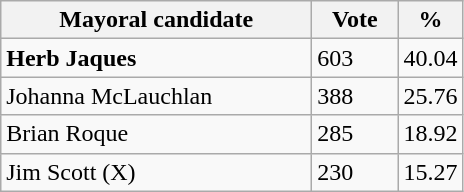<table class="wikitable">
<tr>
<th width="200px">Mayoral candidate</th>
<th width="50px">Vote</th>
<th width="30px">%</th>
</tr>
<tr>
<td><strong>Herb Jaques</strong></td>
<td>603</td>
<td>40.04</td>
</tr>
<tr>
<td>Johanna McLauchlan</td>
<td>388</td>
<td>25.76</td>
</tr>
<tr>
<td>Brian Roque</td>
<td>285</td>
<td>18.92</td>
</tr>
<tr>
<td>Jim Scott (X)</td>
<td>230</td>
<td>15.27</td>
</tr>
</table>
